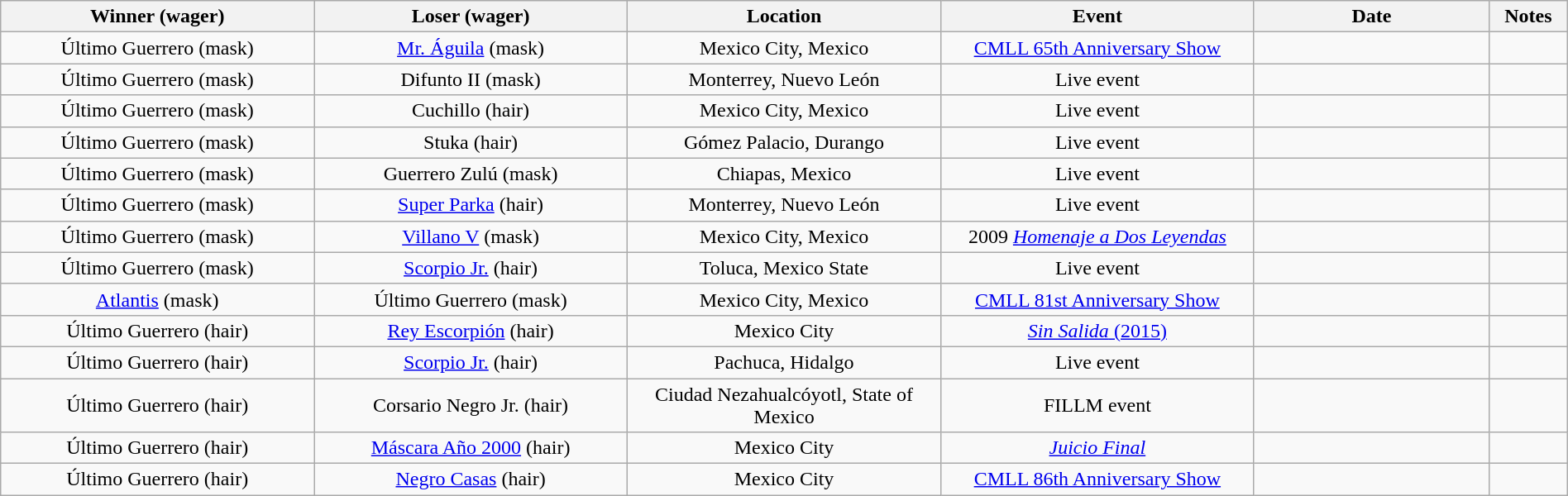<table class="wikitable sortable" width=100%  style="text-align: center">
<tr>
<th width=20% scope="col">Winner (wager)</th>
<th width=20% scope="col">Loser (wager)</th>
<th width=20% scope="col">Location</th>
<th width=20% scope="col">Event</th>
<th width=15% scope="col">Date</th>
<th class="unsortable" width=5% scope="col">Notes</th>
</tr>
<tr>
<td>Último Guerrero (mask)</td>
<td><a href='#'>Mr. Águila</a> (mask)</td>
<td>Mexico City, Mexico</td>
<td><a href='#'>CMLL 65th Anniversary Show</a></td>
<td></td>
<td></td>
</tr>
<tr>
<td>Último Guerrero (mask)</td>
<td>Difunto II (mask)</td>
<td>Monterrey, Nuevo León</td>
<td>Live event</td>
<td></td>
<td></td>
</tr>
<tr>
<td>Último Guerrero (mask)</td>
<td>Cuchillo (hair)</td>
<td>Mexico City, Mexico</td>
<td>Live event</td>
<td></td>
<td></td>
</tr>
<tr>
<td>Último Guerrero (mask)</td>
<td>Stuka (hair)</td>
<td>Gómez Palacio, Durango</td>
<td>Live event</td>
<td></td>
<td></td>
</tr>
<tr>
<td>Último Guerrero (mask)</td>
<td>Guerrero Zulú (mask)</td>
<td>Chiapas, Mexico</td>
<td>Live event</td>
<td></td>
<td></td>
</tr>
<tr>
<td>Último Guerrero (mask)</td>
<td><a href='#'>Super Parka</a> (hair)</td>
<td>Monterrey, Nuevo León</td>
<td>Live event</td>
<td></td>
<td></td>
</tr>
<tr>
<td>Último Guerrero (mask)</td>
<td><a href='#'>Villano V</a> (mask)</td>
<td>Mexico City, Mexico</td>
<td>2009 <em><a href='#'>Homenaje a Dos Leyendas</a></em></td>
<td></td>
<td></td>
</tr>
<tr>
<td>Último Guerrero (mask)</td>
<td><a href='#'>Scorpio Jr.</a> (hair)</td>
<td>Toluca, Mexico State</td>
<td>Live event</td>
<td></td>
<td></td>
</tr>
<tr>
<td><a href='#'>Atlantis</a> (mask)</td>
<td>Último Guerrero (mask)</td>
<td>Mexico City, Mexico</td>
<td><a href='#'>CMLL 81st Anniversary Show</a></td>
<td></td>
<td></td>
</tr>
<tr>
<td>Último Guerrero (hair)</td>
<td><a href='#'>Rey Escorpión</a> (hair)</td>
<td>Mexico City</td>
<td><a href='#'><em>Sin Salida</em> (2015)</a></td>
<td></td>
<td></td>
</tr>
<tr>
<td>Último Guerrero (hair)</td>
<td><a href='#'>Scorpio Jr.</a> (hair)</td>
<td>Pachuca, Hidalgo</td>
<td>Live event</td>
<td></td>
<td></td>
</tr>
<tr>
<td>Último Guerrero (hair)</td>
<td>Corsario Negro Jr. (hair)</td>
<td>Ciudad Nezahualcóyotl, State of Mexico</td>
<td>FILLM event</td>
<td></td>
<td></td>
</tr>
<tr>
<td>Último Guerrero (hair)</td>
<td><a href='#'>Máscara Año 2000</a> (hair)</td>
<td>Mexico City</td>
<td><em><a href='#'>Juicio Final</a></em></td>
<td></td>
<td></td>
</tr>
<tr>
<td>Último Guerrero (hair)</td>
<td><a href='#'>Negro Casas</a> (hair)</td>
<td>Mexico City</td>
<td><a href='#'>CMLL 86th Anniversary Show</a></td>
<td></td>
<td></td>
</tr>
</table>
